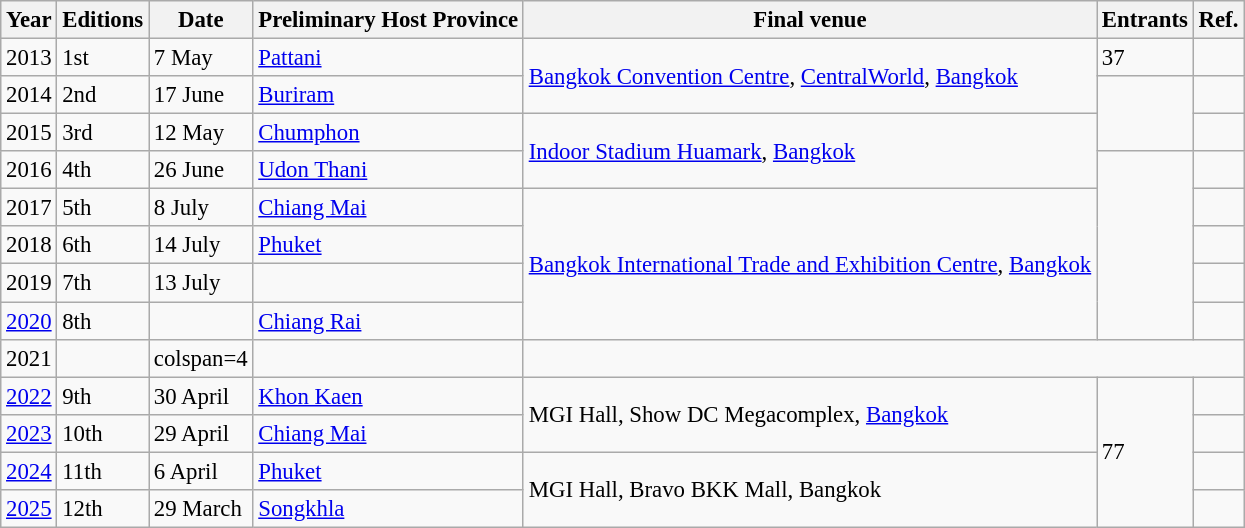<table class="wikitable defaultcenter col3left col4left col5left" style="font-size: 95%">
<tr>
<th>Year</th>
<th>Editions</th>
<th>Date</th>
<th>Preliminary Host Province</th>
<th>Final venue</th>
<th>Entrants</th>
<th>Ref.</th>
</tr>
<tr>
<td>2013</td>
<td>1st</td>
<td>7 May</td>
<td><a href='#'>Pattani</a></td>
<td rowspan=2><a href='#'>Bangkok Convention Centre</a>, <a href='#'>CentralWorld</a>, <a href='#'>Bangkok</a></td>
<td>37</td>
<td></td>
</tr>
<tr>
<td>2014</td>
<td>2nd</td>
<td>17 June</td>
<td><a href='#'>Buriram</a></td>
<td rowspan=2></td>
<td></td>
</tr>
<tr>
<td>2015</td>
<td>3rd</td>
<td>12 May</td>
<td><a href='#'>Chumphon</a></td>
<td rowspan=2><a href='#'>Indoor Stadium Huamark</a>, <a href='#'>Bangkok</a></td>
<td></td>
</tr>
<tr>
<td>2016</td>
<td>4th</td>
<td>26 June</td>
<td><a href='#'>Udon Thani</a></td>
<td rowspan="5"></td>
<td></td>
</tr>
<tr>
<td>2017</td>
<td>5th</td>
<td>8 July</td>
<td><a href='#'>Chiang Mai</a></td>
<td rowspan=4><a href='#'>Bangkok International Trade and Exhibition Centre</a>, <a href='#'>Bangkok</a></td>
<td></td>
</tr>
<tr>
<td>2018</td>
<td>6th</td>
<td>14 July</td>
<td><a href='#'>Phuket</a></td>
<td></td>
</tr>
<tr>
<td>2019</td>
<td>7th</td>
<td>13 July</td>
<td></td>
<td></td>
</tr>
<tr>
<td><a href='#'>2020</a></td>
<td>8th</td>
<td></td>
<td><a href='#'>Chiang Rai</a></td>
<td></td>
</tr>
<tr>
<td>2021</td>
<td></td>
<td>colspan=4 </td>
<td></td>
</tr>
<tr>
<td><a href='#'>2022</a></td>
<td>9th</td>
<td>30 April</td>
<td><a href='#'>Khon Kaen</a></td>
<td rowspan="2">MGI Hall, Show DC Megacomplex, <a href='#'>Bangkok</a></td>
<td rowspan="5">77</td>
<td></td>
</tr>
<tr>
<td><a href='#'>2023</a></td>
<td>10th</td>
<td>29 April</td>
<td><a href='#'>Chiang Mai</a></td>
<td></td>
</tr>
<tr>
<td><a href='#'>2024</a></td>
<td>11th</td>
<td>6 April</td>
<td><a href='#'>Phuket</a></td>
<td rowspan="3">MGI Hall, Bravo BKK Mall, Bangkok</td>
<td></td>
</tr>
<tr>
<td><a href='#'>2025</a></td>
<td>12th</td>
<td>29 March</td>
<td><a href='#'>Songkhla</a></td>
<td></td>
</tr>
</table>
